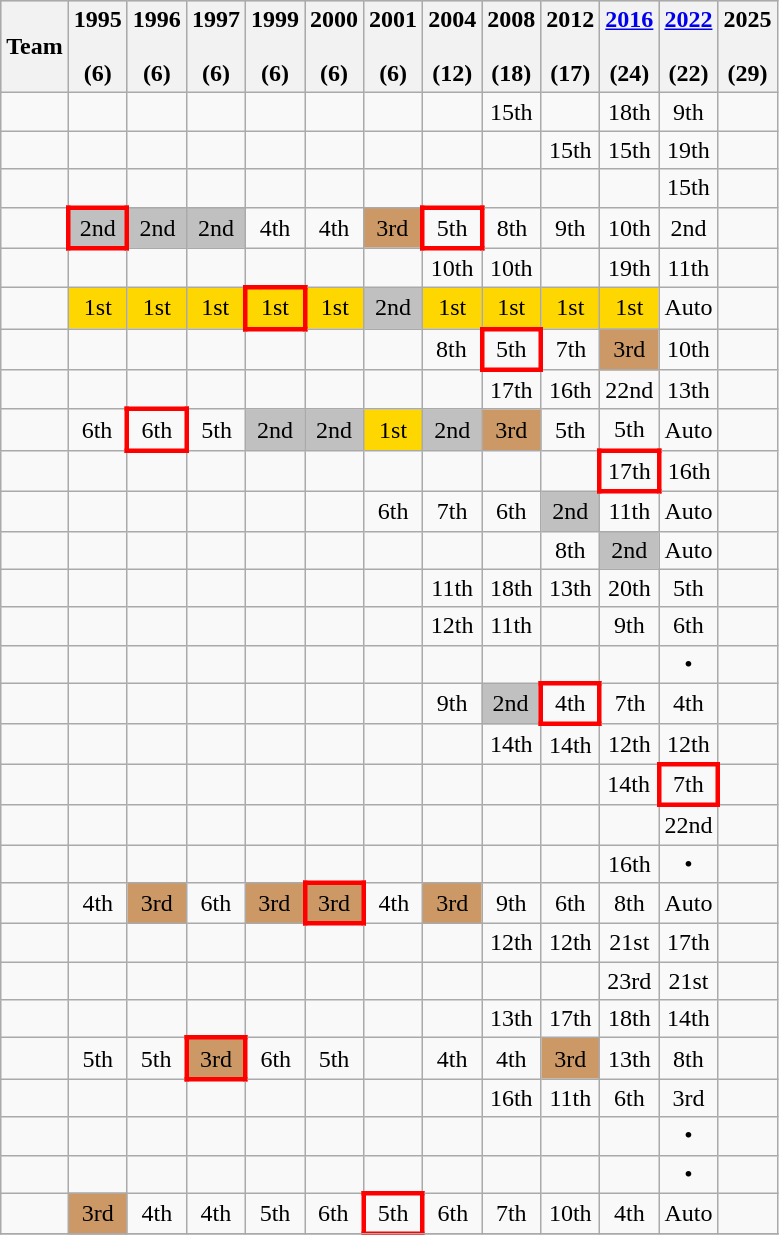<table class="wikitable collapsible"  style="text-align:center;">
<tr style="background:#cccccc;">
<th>Team</th>
<th>1995<br><br>(6)</th>
<th>1996<br><br>(6)</th>
<th>1997<br><br>(6)</th>
<th>1999<br><br>(6)</th>
<th>2000<br><br>(6)</th>
<th>2001<br><br>(6)</th>
<th>2004<br><br>(12)</th>
<th>2008<br><br>(18)</th>
<th>2012<br><br>(17)</th>
<th><a href='#'>2016</a><br><br>(24)</th>
<th><a href='#'>2022</a><br><br>(22)</th>
<th>2025<br><br>(29)</th>
</tr>
<tr>
<td align=left></td>
<td></td>
<td></td>
<td></td>
<td></td>
<td></td>
<td></td>
<td></td>
<td>15th</td>
<td></td>
<td>18th</td>
<td>9th</td>
<td></td>
</tr>
<tr>
<td align=left></td>
<td></td>
<td></td>
<td></td>
<td></td>
<td></td>
<td></td>
<td></td>
<td></td>
<td>15th</td>
<td>15th</td>
<td>19th</td>
<td></td>
</tr>
<tr>
<td align="left"></td>
<td></td>
<td></td>
<td></td>
<td></td>
<td></td>
<td></td>
<td></td>
<td></td>
<td></td>
<td></td>
<td>15th</td>
<td></td>
</tr>
<tr>
<td align=left></td>
<td style="border: 3px solid red" bgcolor=silver>2nd</td>
<td bgcolor=silver>2nd</td>
<td bgcolor=silver>2nd</td>
<td>4th</td>
<td>4th</td>
<td bgcolor=cc9966>3rd</td>
<td style="border: 3px solid red">5th</td>
<td>8th</td>
<td>9th</td>
<td>10th</td>
<td>2nd</td>
<td></td>
</tr>
<tr>
<td align=left></td>
<td></td>
<td></td>
<td></td>
<td></td>
<td></td>
<td></td>
<td>10th</td>
<td>10th</td>
<td></td>
<td>19th</td>
<td>11th</td>
<td></td>
</tr>
<tr>
<td align=left></td>
<td bgcolor=gold>1st</td>
<td bgcolor=gold>1st</td>
<td bgcolor=gold>1st</td>
<td style="border: 3px solid red" bgcolor=gold>1st</td>
<td bgcolor=gold>1st</td>
<td bgcolor=silver>2nd</td>
<td bgcolor=gold>1st</td>
<td bgcolor=gold>1st</td>
<td bgcolor=gold>1st</td>
<td bgcolor=gold>1st</td>
<td>Auto</td>
<td></td>
</tr>
<tr>
<td align=left></td>
<td></td>
<td></td>
<td></td>
<td></td>
<td></td>
<td></td>
<td>8th</td>
<td style="border: 3px solid red">5th</td>
<td>7th</td>
<td bgcolor="cc9966">3rd</td>
<td>10th</td>
<td></td>
</tr>
<tr>
<td align=left></td>
<td></td>
<td></td>
<td></td>
<td></td>
<td></td>
<td></td>
<td></td>
<td>17th</td>
<td>16th</td>
<td>22nd</td>
<td>13th</td>
<td></td>
</tr>
<tr>
<td align=left></td>
<td>6th</td>
<td style="border: 3px solid red">6th</td>
<td>5th</td>
<td bgcolor=silver>2nd</td>
<td bgcolor=silver>2nd</td>
<td bgcolor=gold>1st</td>
<td bgcolor=silver>2nd</td>
<td bgcolor=cc9966>3rd</td>
<td>5th</td>
<td>5th</td>
<td>Auto</td>
<td></td>
</tr>
<tr>
<td align="left"></td>
<td></td>
<td></td>
<td></td>
<td></td>
<td></td>
<td></td>
<td></td>
<td></td>
<td></td>
<td style="border: 3px solid red">17th</td>
<td>16th</td>
<td></td>
</tr>
<tr>
<td align="left"></td>
<td></td>
<td></td>
<td></td>
<td></td>
<td></td>
<td>6th</td>
<td>7th</td>
<td>6th</td>
<td bgcolor="silver">2nd</td>
<td>11th</td>
<td>Auto</td>
<td></td>
</tr>
<tr>
<td align="left"></td>
<td></td>
<td></td>
<td></td>
<td></td>
<td></td>
<td></td>
<td></td>
<td></td>
<td>8th</td>
<td bgcolor="silver">2nd</td>
<td>Auto</td>
<td></td>
</tr>
<tr>
<td align="left"></td>
<td></td>
<td></td>
<td></td>
<td></td>
<td></td>
<td></td>
<td>11th</td>
<td>18th</td>
<td>13th</td>
<td>20th</td>
<td>5th</td>
<td></td>
</tr>
<tr>
<td align="left"></td>
<td></td>
<td></td>
<td></td>
<td></td>
<td></td>
<td></td>
<td>12th</td>
<td>11th</td>
<td></td>
<td>9th</td>
<td>6th</td>
<td></td>
</tr>
<tr>
<td align="left"></td>
<td></td>
<td></td>
<td></td>
<td></td>
<td></td>
<td></td>
<td></td>
<td></td>
<td></td>
<td></td>
<td>•</td>
<td></td>
</tr>
<tr>
<td align="left"></td>
<td></td>
<td></td>
<td></td>
<td></td>
<td></td>
<td></td>
<td>9th</td>
<td bgcolor="silver">2nd</td>
<td style="border: 3px solid red">4th</td>
<td>7th</td>
<td>4th</td>
<td></td>
</tr>
<tr>
<td align="left"></td>
<td></td>
<td></td>
<td></td>
<td></td>
<td></td>
<td></td>
<td></td>
<td>14th</td>
<td>14th</td>
<td>12th</td>
<td>12th</td>
<td></td>
</tr>
<tr>
<td align="left"></td>
<td></td>
<td></td>
<td></td>
<td></td>
<td></td>
<td></td>
<td></td>
<td></td>
<td></td>
<td>14th</td>
<td style="border: 3px solid red">7th</td>
<td></td>
</tr>
<tr>
<td align="left"></td>
<td></td>
<td></td>
<td></td>
<td></td>
<td></td>
<td></td>
<td></td>
<td></td>
<td></td>
<td></td>
<td>22nd</td>
<td></td>
</tr>
<tr>
<td align="left"></td>
<td></td>
<td></td>
<td></td>
<td></td>
<td></td>
<td></td>
<td></td>
<td></td>
<td></td>
<td>16th</td>
<td>•</td>
<td></td>
</tr>
<tr>
<td align="left"></td>
<td>4th</td>
<td bgcolor="cc9966">3rd</td>
<td>6th</td>
<td bgcolor="cc9966">3rd</td>
<td style="border: 3px solid red" bgcolor="cc9966">3rd</td>
<td>4th</td>
<td bgcolor="cc9966">3rd</td>
<td>9th</td>
<td>6th</td>
<td>8th</td>
<td>Auto</td>
<td></td>
</tr>
<tr>
<td align="left"></td>
<td></td>
<td></td>
<td></td>
<td></td>
<td></td>
<td></td>
<td></td>
<td>12th</td>
<td>12th</td>
<td>21st</td>
<td>17th</td>
<td></td>
</tr>
<tr>
<td align="left"></td>
<td></td>
<td></td>
<td></td>
<td></td>
<td></td>
<td></td>
<td></td>
<td></td>
<td></td>
<td>23rd</td>
<td>21st</td>
<td></td>
</tr>
<tr>
<td align="left"></td>
<td></td>
<td></td>
<td></td>
<td></td>
<td></td>
<td></td>
<td></td>
<td>13th</td>
<td>17th</td>
<td>18th</td>
<td>14th</td>
<td></td>
</tr>
<tr>
<td align="left"></td>
<td>5th</td>
<td>5th</td>
<td style="border: 3px solid red" bgcolor="cc9966">3rd</td>
<td>6th</td>
<td>5th</td>
<td></td>
<td>4th</td>
<td>4th</td>
<td bgcolor="cc9966">3rd</td>
<td>13th</td>
<td>8th</td>
<td></td>
</tr>
<tr>
<td align="left"></td>
<td></td>
<td></td>
<td></td>
<td></td>
<td></td>
<td></td>
<td></td>
<td>16th</td>
<td>11th</td>
<td>6th</td>
<td>3rd</td>
<td></td>
</tr>
<tr>
<td align="left"></td>
<td></td>
<td></td>
<td></td>
<td></td>
<td></td>
<td></td>
<td></td>
<td></td>
<td></td>
<td></td>
<td>•</td>
<td></td>
</tr>
<tr>
<td align="left"></td>
<td></td>
<td></td>
<td></td>
<td></td>
<td></td>
<td></td>
<td></td>
<td></td>
<td></td>
<td></td>
<td>•</td>
<td></td>
</tr>
<tr>
<td align="left"></td>
<td bgcolor="cc9966">3rd</td>
<td>4th</td>
<td>4th</td>
<td>5th</td>
<td>6th</td>
<td style="border: 3px solid red">5th</td>
<td>6th</td>
<td>7th</td>
<td>10th</td>
<td>4th</td>
<td>Auto</td>
<td></td>
</tr>
<tr>
</tr>
</table>
